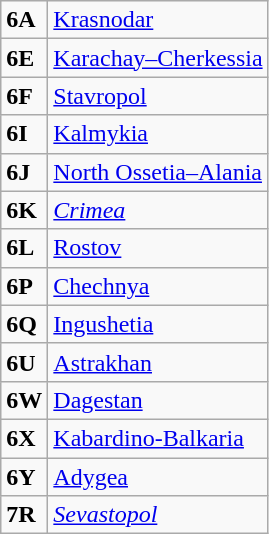<table class=wikitable>
<tr>
<td><strong>6A</strong></td>
<td><a href='#'>Krasnodar</a></td>
</tr>
<tr>
<td><strong>6E</strong></td>
<td><a href='#'>Karachay–Cherkessia</a></td>
</tr>
<tr>
<td><strong>6F</strong></td>
<td><a href='#'>Stavropol</a></td>
</tr>
<tr>
<td><strong>6I</strong></td>
<td><a href='#'>Kalmykia</a></td>
</tr>
<tr>
<td><strong>6J</strong></td>
<td><a href='#'>North Ossetia–Alania</a></td>
</tr>
<tr>
<td><strong>6K</strong></td>
<td><a href='#'><em>Crimea</em></a></td>
</tr>
<tr>
<td><strong>6L</strong></td>
<td><a href='#'>Rostov</a></td>
</tr>
<tr>
<td><strong>6P</strong></td>
<td><a href='#'>Chechnya</a></td>
</tr>
<tr>
<td><strong>6Q</strong></td>
<td><a href='#'>Ingushetia</a></td>
</tr>
<tr>
<td><strong>6U</strong></td>
<td><a href='#'>Astrakhan</a></td>
</tr>
<tr>
<td><strong>6W</strong></td>
<td><a href='#'>Dagestan</a></td>
</tr>
<tr>
<td><strong>6X</strong></td>
<td><a href='#'>Kabardino-Balkaria</a></td>
</tr>
<tr>
<td><strong>6Y</strong></td>
<td><a href='#'>Adygea</a></td>
</tr>
<tr>
<td><strong>7R</strong></td>
<td><a href='#'><em>Sevastopol</em></a></td>
</tr>
</table>
